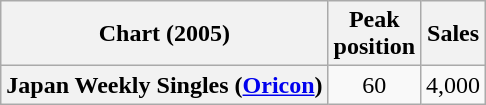<table class="wikitable sortable plainrowheaders" style="text-align:center;">
<tr>
<th scope="col">Chart (2005)</th>
<th scope="col">Peak<br>position</th>
<th scope="col">Sales</th>
</tr>
<tr>
<th scope="row">Japan Weekly Singles (<a href='#'>Oricon</a>)</th>
<td style="text-align:center;">60</td>
<td style="text-align:left;">4,000</td>
</tr>
</table>
